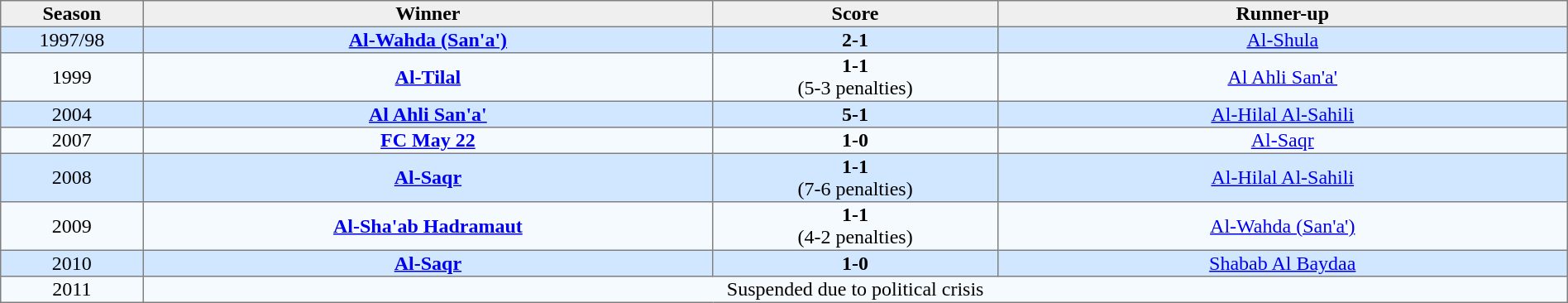<table border=1 cellpadding=1 cellspacing=0 width=100% style="border-collapse:collapse">
<tr align=center style="background:#efefef;">
<th width=5%>Season</th>
<th width=20%>Winner</th>
<th width=10%>Score</th>
<th width=20%>Runner-up</th>
</tr>
<tr align=center bgcolor=#D0E7FF>
<td>1997/98</td>
<td><strong><a href='#'>Al-Wahda (San'a')</a></strong></td>
<td><strong>2-1</strong></td>
<td><a href='#'>Al-Shula</a></td>
</tr>
<tr align=center bgcolor=#F5FAFF>
<td>1999</td>
<td><strong><a href='#'>Al-Tilal</a></strong></td>
<td><strong>1-1</strong><br> (5-3 penalties)</td>
<td><a href='#'>Al Ahli San'a'</a></td>
</tr>
<tr align=center bgcolor=#D0E7FF>
<td>2004</td>
<td><strong><a href='#'>Al Ahli San'a'</a></strong></td>
<td><strong>5-1</strong></td>
<td><a href='#'>Al-Hilal Al-Sahili</a></td>
</tr>
<tr align=center bgcolor=#F5FAFF>
<td>2007</td>
<td><strong><a href='#'>FC May 22</a></strong></td>
<td><strong>1-0</strong></td>
<td><a href='#'>Al-Saqr</a></td>
</tr>
<tr align=center bgcolor=#D0E7FF>
<td>2008</td>
<td><strong><a href='#'>Al-Saqr</a></strong></td>
<td><strong>1-1</strong><br> (7-6 penalties)</td>
<td><a href='#'>Al-Hilal Al-Sahili</a></td>
</tr>
<tr align=center bgcolor=#F5FAFF>
<td>2009</td>
<td><strong><a href='#'>Al-Sha'ab Hadramaut</a></strong></td>
<td><strong>1-1</strong><br> (4-2 penalties)</td>
<td><a href='#'>Al-Wahda (San'a')</a></td>
</tr>
<tr align=center bgcolor=#D0E7FF>
<td>2010</td>
<td><strong><a href='#'>Al-Saqr</a></strong></td>
<td><strong>1-0</strong></td>
<td><a href='#'>Shabab Al Baydaa</a></td>
</tr>
<tr align=center bgcolor=#F5FAFF>
<td>2011</td>
<td colspan=3>Suspended due to political crisis</td>
</tr>
</table>
